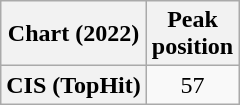<table class="wikitable sortable plainrowheaders" style="text-align:center">
<tr>
<th scope="col">Chart (2022)</th>
<th scope="col">Peak<br>position</th>
</tr>
<tr>
<th scope="row">CIS (TopHit)</th>
<td>57</td>
</tr>
</table>
